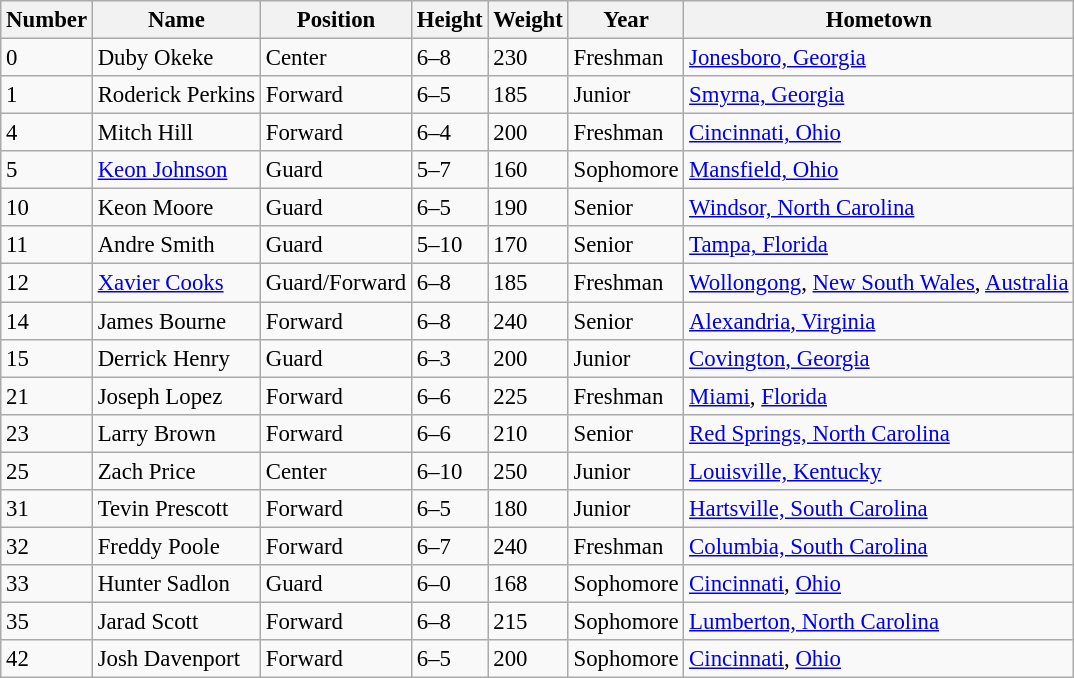<table class="wikitable sortable" style="font-size: 95%;">
<tr>
<th>Number</th>
<th>Name</th>
<th>Position</th>
<th>Height</th>
<th>Weight</th>
<th>Year</th>
<th>Hometown</th>
</tr>
<tr>
<td>0</td>
<td>Duby Okeke</td>
<td>Center</td>
<td>6–8</td>
<td>230</td>
<td>Freshman</td>
<td><a href='#'>Jonesboro, Georgia</a></td>
</tr>
<tr>
<td>1</td>
<td>Roderick Perkins</td>
<td>Forward</td>
<td>6–5</td>
<td>185</td>
<td>Junior</td>
<td><a href='#'>Smyrna, Georgia</a></td>
</tr>
<tr>
<td>4</td>
<td>Mitch Hill</td>
<td>Forward</td>
<td>6–4</td>
<td>200</td>
<td>Freshman</td>
<td><a href='#'>Cincinnati, Ohio</a></td>
</tr>
<tr>
<td>5</td>
<td><a href='#'>Keon Johnson</a></td>
<td>Guard</td>
<td>5–7</td>
<td>160</td>
<td>Sophomore</td>
<td><a href='#'>Mansfield, Ohio</a></td>
</tr>
<tr>
<td>10</td>
<td>Keon Moore</td>
<td>Guard</td>
<td>6–5</td>
<td>190</td>
<td>Senior</td>
<td><a href='#'>Windsor, North Carolina</a></td>
</tr>
<tr>
<td>11</td>
<td>Andre Smith</td>
<td>Guard</td>
<td>5–10</td>
<td>170</td>
<td>Senior</td>
<td><a href='#'>Tampa, Florida</a></td>
</tr>
<tr>
<td>12</td>
<td><a href='#'>Xavier Cooks</a></td>
<td>Guard/Forward</td>
<td>6–8</td>
<td>185</td>
<td>Freshman</td>
<td><a href='#'>Wollongong</a>, <a href='#'>New South Wales</a>, <a href='#'>Australia</a></td>
</tr>
<tr>
<td>14</td>
<td>James Bourne</td>
<td>Forward</td>
<td>6–8</td>
<td>240</td>
<td>Senior</td>
<td><a href='#'>Alexandria, Virginia</a></td>
</tr>
<tr>
<td>15</td>
<td>Derrick Henry</td>
<td>Guard</td>
<td>6–3</td>
<td>200</td>
<td>Junior</td>
<td><a href='#'>Covington, Georgia</a></td>
</tr>
<tr>
<td>21</td>
<td>Joseph Lopez</td>
<td>Forward</td>
<td>6–6</td>
<td>225</td>
<td>Freshman</td>
<td><a href='#'>Miami</a>, <a href='#'>Florida</a></td>
</tr>
<tr>
<td>23</td>
<td>Larry Brown</td>
<td>Forward</td>
<td>6–6</td>
<td>210</td>
<td>Senior</td>
<td><a href='#'>Red Springs, North Carolina</a></td>
</tr>
<tr>
<td>25</td>
<td>Zach Price</td>
<td>Center</td>
<td>6–10</td>
<td>250</td>
<td>Junior</td>
<td><a href='#'>Louisville, Kentucky</a></td>
</tr>
<tr>
<td>31</td>
<td>Tevin Prescott</td>
<td>Forward</td>
<td>6–5</td>
<td>180</td>
<td>Junior</td>
<td><a href='#'>Hartsville, South Carolina</a></td>
</tr>
<tr>
<td>32</td>
<td>Freddy Poole</td>
<td>Forward</td>
<td>6–7</td>
<td>240</td>
<td>Freshman</td>
<td><a href='#'>Columbia, South Carolina</a></td>
</tr>
<tr>
<td>33</td>
<td>Hunter Sadlon</td>
<td>Guard</td>
<td>6–0</td>
<td>168</td>
<td>Sophomore</td>
<td><a href='#'>Cincinnati</a>, <a href='#'>Ohio</a></td>
</tr>
<tr>
<td>35</td>
<td>Jarad Scott</td>
<td>Forward</td>
<td>6–8</td>
<td>215</td>
<td>Sophomore</td>
<td><a href='#'>Lumberton, North Carolina</a></td>
</tr>
<tr>
<td>42</td>
<td>Josh Davenport</td>
<td>Forward</td>
<td>6–5</td>
<td>200</td>
<td>Sophomore</td>
<td><a href='#'>Cincinnati</a>, <a href='#'>Ohio</a></td>
</tr>
</table>
